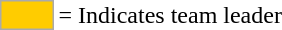<table>
<tr>
<td style="background-color:#FFCC00; border:1px solid #aaaaaa; width:2em;"></td>
<td>= Indicates team leader</td>
</tr>
</table>
